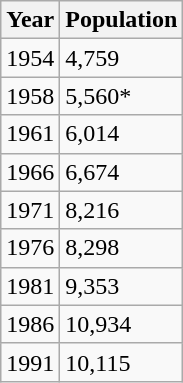<table class="wikitable">
<tr>
<th>Year</th>
<th>Population</th>
</tr>
<tr>
<td>1954</td>
<td>4,759</td>
</tr>
<tr>
<td>1958</td>
<td>5,560*</td>
</tr>
<tr>
<td>1961</td>
<td>6,014</td>
</tr>
<tr>
<td>1966</td>
<td>6,674</td>
</tr>
<tr>
<td>1971</td>
<td>8,216</td>
</tr>
<tr>
<td>1976</td>
<td>8,298</td>
</tr>
<tr>
<td>1981</td>
<td>9,353</td>
</tr>
<tr>
<td>1986</td>
<td>10,934</td>
</tr>
<tr>
<td>1991</td>
<td>10,115</td>
</tr>
</table>
